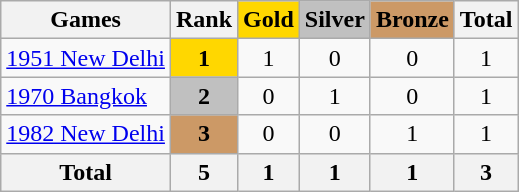<table class="wikitable sortable" style="text-align:center">
<tr>
<th>Games</th>
<th>Rank</th>
<th style="background-color:gold;">Gold</th>
<th style="background-color:silver;">Silver</th>
<th style="background-color:#c96;">Bronze</th>
<th>Total</th>
</tr>
<tr>
<td align=left><a href='#'>1951 New Delhi</a></td>
<td bgcolor=gold><strong>1</strong></td>
<td>1</td>
<td>0</td>
<td>0</td>
<td>1</td>
</tr>
<tr>
<td align=left><a href='#'>1970 Bangkok</a></td>
<td bgcolor=silver><strong>2</strong></td>
<td>0</td>
<td>1</td>
<td>0</td>
<td>1</td>
</tr>
<tr>
<td align=left><a href='#'>1982 New Delhi</a></td>
<td bgcolor=#c96><strong>3</strong></td>
<td>0</td>
<td>0</td>
<td>1</td>
<td>1</td>
</tr>
<tr>
<th>Total</th>
<th>5</th>
<th>1</th>
<th>1</th>
<th>1</th>
<th>3</th>
</tr>
</table>
